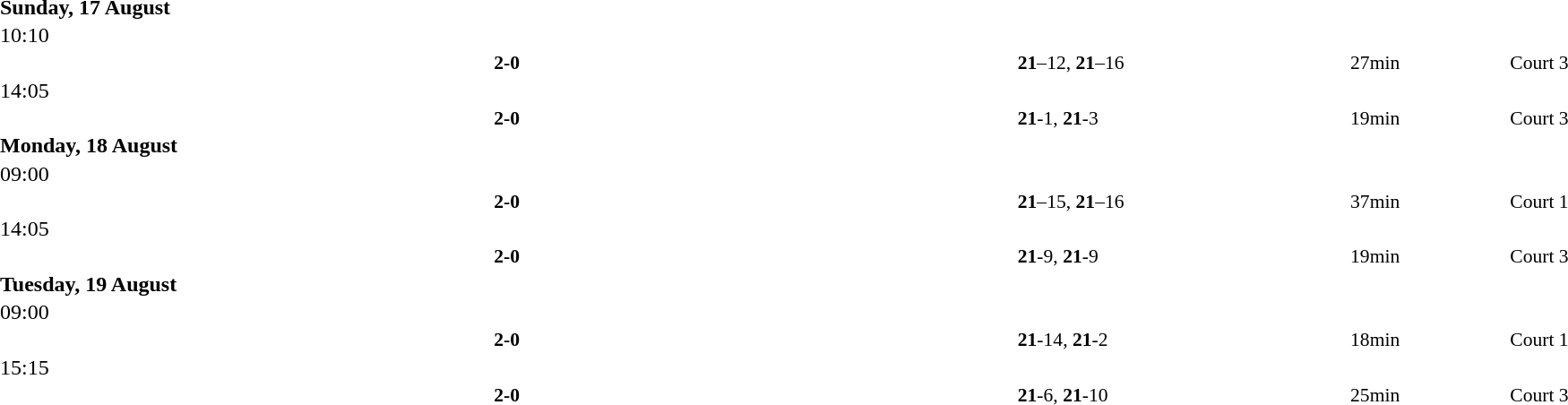<table style="width:100%;" cellspacing="1">
<tr>
<th width=25%></th>
<th width=10%></th>
<th width=25%></th>
</tr>
<tr>
<td><strong>Sunday, 17 August</strong></td>
</tr>
<tr>
<td>10:10</td>
</tr>
<tr style=font-size:90%>
<td align=right><strong></strong></td>
<td align=center><strong> 2-0 </strong></td>
<td></td>
<td><strong>21</strong>–12, <strong>21</strong>–16</td>
<td>27min</td>
<td>Court 3</td>
</tr>
<tr>
<td>14:05</td>
</tr>
<tr style=font-size:90%>
<td align=right><strong></strong></td>
<td align=center><strong> 2-0 </strong></td>
<td></td>
<td><strong>21</strong>-1, <strong>21</strong>-3</td>
<td>19min</td>
<td>Court 3</td>
</tr>
<tr>
<td><strong>Monday, 18 August</strong></td>
</tr>
<tr>
<td>09:00</td>
</tr>
<tr style=font-size:90%>
<td align=right><strong></strong></td>
<td align=center><strong> 2-0 </strong></td>
<td></td>
<td><strong>21</strong>–15, <strong>21</strong>–16</td>
<td>37min</td>
<td>Court 1</td>
</tr>
<tr>
<td>14:05</td>
</tr>
<tr style=font-size:90%>
<td align=right><strong></strong></td>
<td align=center><strong> 2-0 </strong></td>
<td></td>
<td><strong>21</strong>-9, <strong>21</strong>-9</td>
<td>19min</td>
<td>Court 3</td>
</tr>
<tr>
<td><strong>Tuesday, 19 August</strong></td>
</tr>
<tr>
<td>09:00</td>
</tr>
<tr style=font-size:90%>
<td align=right><strong></strong></td>
<td align=center><strong> 2-0 </strong></td>
<td></td>
<td><strong>21</strong>-14, <strong>21</strong>-2</td>
<td>18min</td>
<td>Court 1</td>
</tr>
<tr>
<td>15:15</td>
</tr>
<tr style=font-size:90%>
<td align=right><strong></strong></td>
<td align=center><strong> 2-0 </strong></td>
<td></td>
<td><strong>21</strong>-6, <strong>21</strong>-10</td>
<td>25min</td>
<td>Court 3</td>
</tr>
</table>
